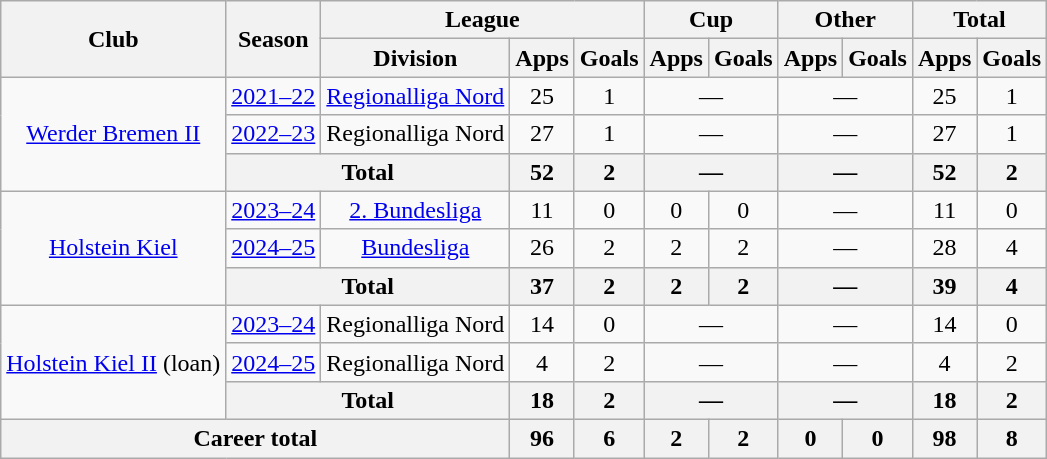<table class="wikitable nowrap" style="text-align:center">
<tr>
<th rowspan="2">Club</th>
<th rowspan="2">Season</th>
<th colspan="3">League</th>
<th colspan="2">Cup</th>
<th colspan="2">Other</th>
<th colspan="2">Total</th>
</tr>
<tr>
<th>Division</th>
<th>Apps</th>
<th>Goals</th>
<th>Apps</th>
<th>Goals</th>
<th>Apps</th>
<th>Goals</th>
<th>Apps</th>
<th>Goals</th>
</tr>
<tr>
<td rowspan="3"><a href='#'>Werder Bremen II</a></td>
<td><a href='#'>2021–22</a></td>
<td><a href='#'>Regionalliga Nord</a></td>
<td>25</td>
<td>1</td>
<td colspan="2">—</td>
<td colspan="2">—</td>
<td>25</td>
<td>1</td>
</tr>
<tr>
<td><a href='#'>2022–23</a></td>
<td>Regionalliga Nord</td>
<td>27</td>
<td>1</td>
<td colspan="2">—</td>
<td colspan="2">—</td>
<td>27</td>
<td>1</td>
</tr>
<tr>
<th colspan="2">Total</th>
<th>52</th>
<th>2</th>
<th colspan="2">—</th>
<th colspan="2">—</th>
<th>52</th>
<th>2</th>
</tr>
<tr>
<td rowspan="3"><a href='#'>Holstein Kiel</a></td>
<td><a href='#'>2023–24</a></td>
<td><a href='#'>2. Bundesliga</a></td>
<td>11</td>
<td>0</td>
<td>0</td>
<td>0</td>
<td colspan="2">—</td>
<td>11</td>
<td>0</td>
</tr>
<tr>
<td><a href='#'>2024–25</a></td>
<td><a href='#'>Bundesliga</a></td>
<td>26</td>
<td>2</td>
<td>2</td>
<td>2</td>
<td colspan="2">—</td>
<td>28</td>
<td>4</td>
</tr>
<tr>
<th colspan="2">Total</th>
<th>37</th>
<th>2</th>
<th>2</th>
<th>2</th>
<th colspan="2">—</th>
<th>39</th>
<th>4</th>
</tr>
<tr>
<td rowspan="3"><a href='#'>Holstein Kiel II</a> (loan)</td>
<td><a href='#'>2023–24</a></td>
<td>Regionalliga Nord</td>
<td>14</td>
<td>0</td>
<td colspan="2">—</td>
<td colspan="2">—</td>
<td>14</td>
<td>0</td>
</tr>
<tr>
<td><a href='#'>2024–25</a></td>
<td>Regionalliga Nord</td>
<td>4</td>
<td>2</td>
<td colspan="2">—</td>
<td colspan="2">—</td>
<td>4</td>
<td>2</td>
</tr>
<tr>
<th colspan="2">Total</th>
<th>18</th>
<th>2</th>
<th colspan="2">—</th>
<th colspan="2">—</th>
<th>18</th>
<th>2</th>
</tr>
<tr>
<th colspan="3">Career total</th>
<th>96</th>
<th>6</th>
<th>2</th>
<th>2</th>
<th>0</th>
<th>0</th>
<th>98</th>
<th>8</th>
</tr>
</table>
